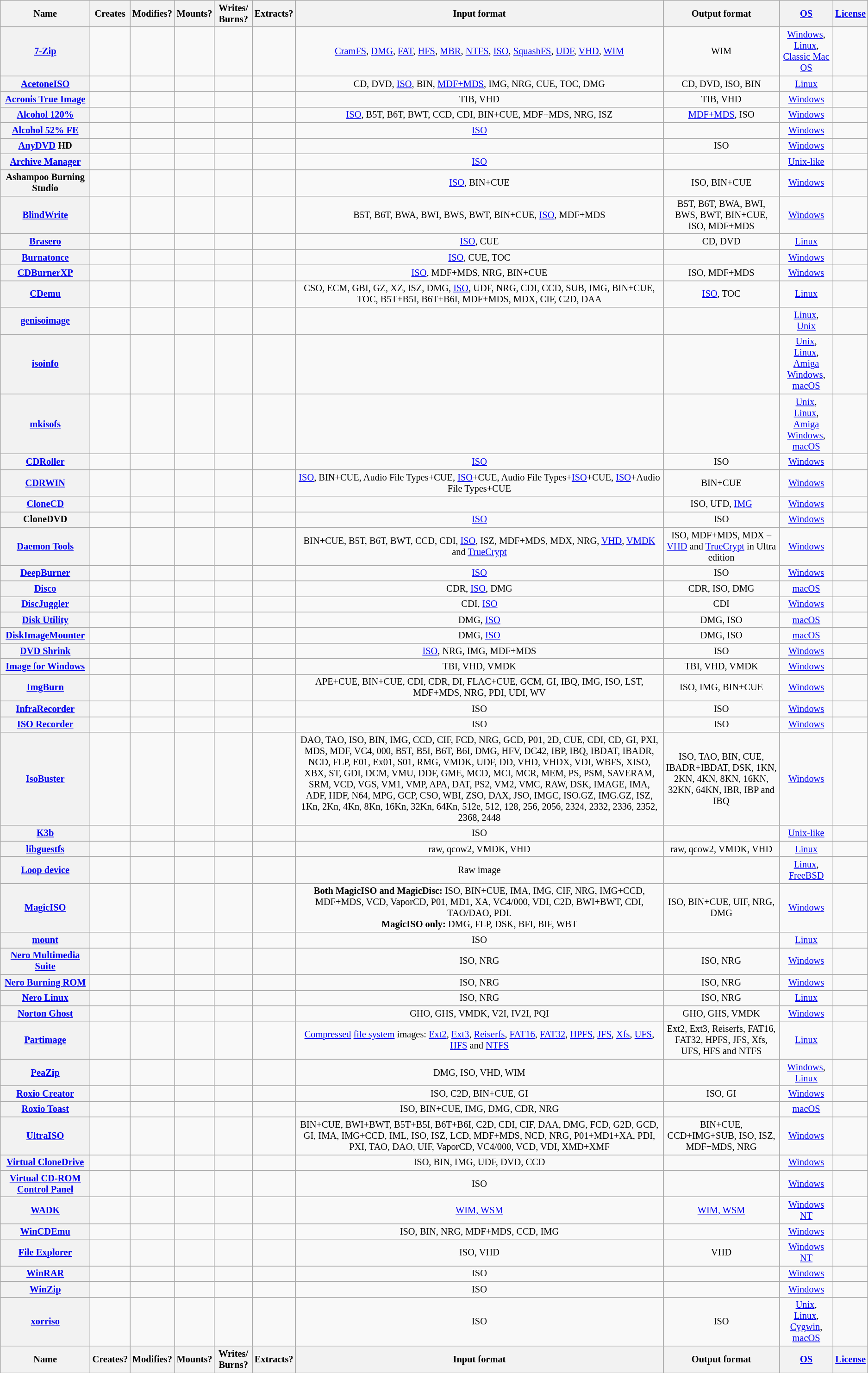<table class="wikitable sortable sticky-header" style="font-size: 85%; text-align: center; width: auto; table-layout: fixed;">
<tr>
<th>Name</th>
<th>Creates</th>
<th>Modifies?</th>
<th>Mounts?</th>
<th>Writes/<wbr>Burns?</th>
<th>Extracts?</th>
<th>Input format</th>
<th>Output format</th>
<th><a href='#'>OS</a></th>
<th><a href='#'>License</a></th>
</tr>
<tr>
<th><a href='#'>7-Zip</a></th>
<td></td>
<td></td>
<td></td>
<td></td>
<td></td>
<td><a href='#'>CramFS</a>, <a href='#'>DMG</a>, <a href='#'>FAT</a>, <a href='#'>HFS</a>, <a href='#'>MBR</a>, <a href='#'>NTFS</a>, <a href='#'>ISO</a>, <a href='#'>SquashFS</a>, <a href='#'>UDF</a>, <a href='#'>VHD</a>, <a href='#'>WIM</a></td>
<td>WIM</td>
<td><a href='#'>Windows</a>, <a href='#'>Linux</a>, <a href='#'>Classic Mac OS</a></td>
<td></td>
</tr>
<tr>
<th><a href='#'>AcetoneISO</a></th>
<td></td>
<td></td>
<td></td>
<td></td>
<td></td>
<td>CD, DVD, <a href='#'>ISO</a>, BIN, <a href='#'>MDF+MDS</a>, IMG, NRG, CUE, TOC, DMG</td>
<td>CD, DVD, ISO, BIN</td>
<td><a href='#'>Linux</a></td>
<td></td>
</tr>
<tr>
<th><a href='#'>Acronis True Image</a></th>
<td></td>
<td></td>
<td></td>
<td></td>
<td></td>
<td>TIB, VHD</td>
<td>TIB, VHD</td>
<td><a href='#'>Windows</a></td>
<td></td>
</tr>
<tr>
<th><a href='#'>Alcohol 120%</a></th>
<td></td>
<td></td>
<td></td>
<td></td>
<td></td>
<td><a href='#'>ISO</a>, B5T, B6T, BWT, CCD, CDI, BIN+CUE, MDF+MDS, NRG, ISZ</td>
<td><a href='#'>MDF+MDS</a>, ISO</td>
<td><a href='#'>Windows</a></td>
<td></td>
</tr>
<tr>
<th><a href='#'>Alcohol 52% FE</a></th>
<td></td>
<td></td>
<td></td>
<td></td>
<td></td>
<td><a href='#'>ISO</a></td>
<td></td>
<td><a href='#'>Windows</a></td>
<td></td>
</tr>
<tr>
<th><a href='#'>AnyDVD</a> HD</th>
<td></td>
<td></td>
<td></td>
<td></td>
<td></td>
<td></td>
<td>ISO</td>
<td><a href='#'>Windows</a></td>
<td></td>
</tr>
<tr>
<th><a href='#'>Archive Manager</a></th>
<td></td>
<td></td>
<td></td>
<td></td>
<td></td>
<td><a href='#'>ISO</a></td>
<td></td>
<td><a href='#'>Unix-like</a></td>
<td></td>
</tr>
<tr>
<th>Ashampoo Burning Studio</th>
<td></td>
<td></td>
<td></td>
<td></td>
<td></td>
<td><a href='#'>ISO</a>, BIN+CUE</td>
<td>ISO, BIN+CUE</td>
<td><a href='#'>Windows</a></td>
<td></td>
</tr>
<tr>
<th><a href='#'>BlindWrite</a></th>
<td></td>
<td></td>
<td></td>
<td></td>
<td></td>
<td>B5T, B6T, BWA, BWI, BWS, BWT, BIN+CUE, <a href='#'>ISO</a>, MDF+MDS</td>
<td>B5T, B6T, BWA, BWI, BWS, BWT, BIN+CUE, ISO, MDF+MDS</td>
<td><a href='#'>Windows</a></td>
<td></td>
</tr>
<tr>
<th><a href='#'>Brasero</a></th>
<td></td>
<td></td>
<td></td>
<td></td>
<td></td>
<td><a href='#'>ISO</a>, CUE</td>
<td>CD, DVD</td>
<td><a href='#'>Linux</a></td>
<td></td>
</tr>
<tr>
<th><a href='#'>Burnatonce</a></th>
<td></td>
<td></td>
<td></td>
<td></td>
<td></td>
<td><a href='#'>ISO</a>, CUE, TOC</td>
<td></td>
<td><a href='#'>Windows</a></td>
<td></td>
</tr>
<tr>
<th><a href='#'>CDBurnerXP</a></th>
<td></td>
<td></td>
<td></td>
<td></td>
<td></td>
<td><a href='#'>ISO</a>, MDF+MDS, NRG, BIN+CUE</td>
<td>ISO, MDF+MDS</td>
<td><a href='#'>Windows</a></td>
<td></td>
</tr>
<tr>
<th><a href='#'>CDemu</a></th>
<td></td>
<td></td>
<td></td>
<td></td>
<td></td>
<td>CSO, ECM, GBI, GZ, XZ, ISZ, DMG, <a href='#'>ISO</a>, UDF, NRG, CDI, CCD, SUB, IMG, BIN+CUE, TOC, B5T+B5I, B6T+B6I, MDF+MDS, MDX, CIF, C2D, DAA</td>
<td><a href='#'>ISO</a>, TOC</td>
<td><a href='#'>Linux</a></td>
<td></td>
</tr>
<tr>
<th><a href='#'>genisoimage</a></th>
<td></td>
<td></td>
<td></td>
<td></td>
<td></td>
<td></td>
<td></td>
<td><a href='#'>Linux</a>,<br><a href='#'>Unix</a></td>
<td></td>
</tr>
<tr>
<th><a href='#'>isoinfo</a></th>
<td></td>
<td></td>
<td></td>
<td></td>
<td></td>
<td></td>
<td></td>
<td><a href='#'>Unix</a>,<br> <a href='#'>Linux</a>,<br><a href='#'>Amiga</a><br><a href='#'>Windows</a>,<br> <a href='#'>macOS</a></td>
<td></td>
</tr>
<tr>
<th><a href='#'>mkisofs</a></th>
<td></td>
<td></td>
<td></td>
<td></td>
<td></td>
<td></td>
<td></td>
<td><a href='#'>Unix</a>,<br> <a href='#'>Linux</a>,<br><a href='#'>Amiga</a><br><a href='#'>Windows</a>,<br> <a href='#'>macOS</a></td>
<td></td>
</tr>
<tr>
<th><a href='#'>CDRoller</a></th>
<td></td>
<td></td>
<td></td>
<td></td>
<td></td>
<td><a href='#'>ISO</a></td>
<td>ISO</td>
<td><a href='#'>Windows</a></td>
<td></td>
</tr>
<tr>
<th><a href='#'>CDRWIN</a></th>
<td></td>
<td></td>
<td></td>
<td></td>
<td></td>
<td><a href='#'>ISO</a>, BIN+CUE, Audio File Types+CUE, <a href='#'>ISO</a>+CUE, Audio File Types+<a href='#'>ISO</a>+CUE, <a href='#'>ISO</a>+Audio File Types+CUE</td>
<td>BIN+CUE</td>
<td><a href='#'>Windows</a></td>
<td></td>
</tr>
<tr>
<th><a href='#'>CloneCD</a></th>
<td></td>
<td></td>
<td></td>
<td></td>
<td></td>
<td></td>
<td>ISO, UFD, <a href='#'>IMG</a></td>
<td><a href='#'>Windows</a></td>
<td></td>
</tr>
<tr>
<th>CloneDVD</th>
<td></td>
<td></td>
<td></td>
<td></td>
<td></td>
<td><a href='#'>ISO</a></td>
<td>ISO</td>
<td><a href='#'>Windows</a></td>
<td></td>
</tr>
<tr>
<th><a href='#'>Daemon Tools</a></th>
<td></td>
<td></td>
<td></td>
<td></td>
<td></td>
<td>BIN+CUE, B5T, B6T, BWT, CCD, CDI, <a href='#'>ISO</a>, ISZ, MDF+MDS, MDX, NRG, <a href='#'>VHD</a>, <a href='#'>VMDK</a> and <a href='#'>TrueCrypt</a></td>
<td>ISO, MDF+MDS, MDX – <a href='#'>VHD</a> and <a href='#'>TrueCrypt</a> in Ultra edition</td>
<td><a href='#'>Windows</a></td>
<td></td>
</tr>
<tr>
<th><a href='#'>DeepBurner</a></th>
<td></td>
<td></td>
<td></td>
<td></td>
<td></td>
<td><a href='#'>ISO</a></td>
<td>ISO</td>
<td><a href='#'>Windows</a></td>
<td></td>
</tr>
<tr>
<th><a href='#'>Disco</a></th>
<td></td>
<td></td>
<td></td>
<td></td>
<td></td>
<td>CDR, <a href='#'>ISO</a>, DMG</td>
<td>CDR, ISO, DMG</td>
<td><a href='#'>macOS</a></td>
<td></td>
</tr>
<tr>
<th><a href='#'>DiscJuggler</a></th>
<td></td>
<td></td>
<td></td>
<td></td>
<td></td>
<td>CDI, <a href='#'>ISO</a></td>
<td>CDI</td>
<td><a href='#'>Windows</a></td>
<td></td>
</tr>
<tr>
<th><a href='#'>Disk Utility</a></th>
<td></td>
<td></td>
<td></td>
<td></td>
<td></td>
<td>DMG, <a href='#'>ISO</a></td>
<td>DMG, ISO</td>
<td><a href='#'>macOS</a></td>
<td></td>
</tr>
<tr>
<th><a href='#'>DiskImageMounter</a></th>
<td></td>
<td></td>
<td></td>
<td></td>
<td></td>
<td>DMG, <a href='#'>ISO</a></td>
<td>DMG, ISO</td>
<td><a href='#'>macOS</a></td>
<td></td>
</tr>
<tr>
<th><a href='#'>DVD Shrink</a></th>
<td></td>
<td></td>
<td></td>
<td></td>
<td></td>
<td><a href='#'>ISO</a>, NRG, IMG, MDF+MDS</td>
<td>ISO</td>
<td><a href='#'>Windows</a></td>
<td></td>
</tr>
<tr>
<th><a href='#'>Image for Windows</a></th>
<td></td>
<td></td>
<td></td>
<td></td>
<td></td>
<td>TBI, VHD, VMDK</td>
<td>TBI, VHD, VMDK</td>
<td><a href='#'>Windows</a></td>
<td></td>
</tr>
<tr>
<th><a href='#'>ImgBurn</a></th>
<td></td>
<td></td>
<td></td>
<td></td>
<td></td>
<td>APE+CUE, BIN+CUE, CDI, CDR, DI, FLAC+CUE, GCM, GI, IBQ, IMG, ISO, LST, MDF+MDS, NRG, PDI, UDI, WV</td>
<td>ISO, IMG, BIN+CUE</td>
<td><a href='#'>Windows</a></td>
<td></td>
</tr>
<tr>
<th><a href='#'>InfraRecorder</a></th>
<td></td>
<td></td>
<td></td>
<td></td>
<td></td>
<td>ISO</td>
<td>ISO</td>
<td><a href='#'>Windows</a></td>
<td></td>
</tr>
<tr>
<th><a href='#'>ISO Recorder</a></th>
<td></td>
<td></td>
<td></td>
<td></td>
<td></td>
<td>ISO</td>
<td>ISO</td>
<td><a href='#'>Windows</a></td>
<td></td>
</tr>
<tr>
<th><a href='#'>IsoBuster</a></th>
<td></td>
<td></td>
<td></td>
<td></td>
<td></td>
<td>DAO, TAO, ISO, BIN, IMG, CCD, CIF, FCD, NRG, GCD, P01, 2D, CUE, CDI, CD, GI, PXI, MDS, MDF, VC4, 000, B5T, B5I, B6T, B6I, DMG, HFV, DC42, IBP, IBQ, IBDAT, IBADR, NCD, FLP, E01, Ex01, S01, RMG, VMDK, UDF, DD, VHD, VHDX, VDI, WBFS, XISO, XBX, ST, GDI, DCM, VMU, DDF, GME, MCD, MCI, MCR, MEM, PS, PSM, SAVERAM, SRM, VCD, VGS, VM1, VMP, APA, DAT, PS2, VM2, VMC, RAW, DSK, IMAGE, IMA, ADF, HDF, N64, MPG, GCP, CSO, WBI, ZSO, DAX, JSO, IMGC, ISO.GZ, IMG.GZ, ISZ, 1Kn, 2Kn, 4Kn, 8Kn, 16Kn, 32Kn, 64Kn, 512e, 512, 128, 256, 2056, 2324, 2332, 2336, 2352, 2368, 2448</td>
<td>ISO, TAO, BIN, CUE, IBADR+IBDAT, DSK, 1KN, 2KN, 4KN, 8KN, 16KN, 32KN, 64KN, IBR, IBP and IBQ</td>
<td><a href='#'>Windows</a></td>
<td></td>
</tr>
<tr>
<th><a href='#'>K3b</a></th>
<td></td>
<td></td>
<td></td>
<td></td>
<td></td>
<td>ISO</td>
<td></td>
<td><a href='#'>Unix-like</a></td>
<td></td>
</tr>
<tr>
<th><a href='#'>libguestfs</a></th>
<td></td>
<td></td>
<td></td>
<td></td>
<td></td>
<td>raw, qcow2, VMDK, VHD</td>
<td>raw, qcow2, VMDK, VHD</td>
<td><a href='#'>Linux</a></td>
<td></td>
</tr>
<tr>
<th><a href='#'>Loop device</a></th>
<td></td>
<td></td>
<td></td>
<td></td>
<td></td>
<td>Raw image</td>
<td></td>
<td><a href='#'>Linux</a>, <a href='#'>FreeBSD</a></td>
<td></td>
</tr>
<tr>
<th><a href='#'>MagicISO</a></th>
<td></td>
<td></td>
<td></td>
<td></td>
<td></td>
<td><strong>Both MagicISO and MagicDisc:</strong> ISO, BIN+CUE, IMA, IMG, CIF, NRG, IMG+CCD, MDF+MDS, VCD, VaporCD, P01, MD1, XA, VC4/000, VDI, C2D, BWI+BWT, CDI, TAO/DAO, PDI.<br><strong>MagicISO only:</strong> DMG, FLP, DSK, BFI, BIF, WBT</td>
<td>ISO, BIN+CUE, UIF, NRG, DMG</td>
<td><a href='#'>Windows</a></td>
<td></td>
</tr>
<tr>
<th><a href='#'>mount</a></th>
<td></td>
<td></td>
<td></td>
<td></td>
<td></td>
<td>ISO</td>
<td></td>
<td><a href='#'>Linux</a></td>
<td></td>
</tr>
<tr>
<th><a href='#'>Nero Multimedia Suite</a></th>
<td></td>
<td></td>
<td></td>
<td></td>
<td></td>
<td>ISO, NRG</td>
<td>ISO, NRG</td>
<td><a href='#'>Windows</a></td>
<td></td>
</tr>
<tr>
<th><a href='#'>Nero Burning ROM</a></th>
<td></td>
<td></td>
<td></td>
<td></td>
<td></td>
<td>ISO, NRG</td>
<td>ISO, NRG</td>
<td><a href='#'>Windows</a></td>
<td></td>
</tr>
<tr>
<th><a href='#'>Nero Linux</a></th>
<td></td>
<td></td>
<td></td>
<td></td>
<td></td>
<td>ISO, NRG</td>
<td>ISO, NRG</td>
<td><a href='#'>Linux</a></td>
<td></td>
</tr>
<tr>
<th><a href='#'>Norton Ghost</a></th>
<td></td>
<td></td>
<td></td>
<td></td>
<td></td>
<td>GHO, GHS, VMDK, V2I, IV2I, PQI</td>
<td>GHO, GHS, VMDK</td>
<td><a href='#'>Windows</a></td>
<td></td>
</tr>
<tr>
<th><a href='#'>Partimage</a></th>
<td></td>
<td></td>
<td></td>
<td></td>
<td></td>
<td><a href='#'>Compressed</a> <a href='#'>file system</a> images: <a href='#'>Ext2</a>, <a href='#'>Ext3</a>, <a href='#'>Reiserfs</a>, <a href='#'>FAT16</a>, <a href='#'>FAT32</a>, <a href='#'>HPFS</a>, <a href='#'>JFS</a>, <a href='#'>Xfs</a>, <a href='#'>UFS</a>, <a href='#'>HFS</a> and <a href='#'>NTFS</a></td>
<td>Ext2, Ext3, Reiserfs, FAT16, FAT32, HPFS, JFS, Xfs, UFS, HFS and NTFS</td>
<td><a href='#'>Linux</a></td>
<td></td>
</tr>
<tr>
<th><a href='#'>PeaZip</a></th>
<td></td>
<td></td>
<td></td>
<td></td>
<td></td>
<td>DMG, ISO, VHD, WIM</td>
<td></td>
<td><a href='#'>Windows</a>, <a href='#'>Linux</a></td>
<td></td>
</tr>
<tr>
<th><a href='#'>Roxio Creator</a></th>
<td></td>
<td></td>
<td></td>
<td></td>
<td></td>
<td>ISO, C2D, BIN+CUE, GI</td>
<td>ISO, GI</td>
<td><a href='#'>Windows</a></td>
<td></td>
</tr>
<tr>
<th><a href='#'>Roxio Toast</a></th>
<td></td>
<td></td>
<td></td>
<td></td>
<td></td>
<td>ISO, BIN+CUE, IMG, DMG, CDR, NRG</td>
<td></td>
<td><a href='#'>macOS</a></td>
<td></td>
</tr>
<tr>
<th><a href='#'>UltraISO</a></th>
<td></td>
<td></td>
<td></td>
<td></td>
<td></td>
<td>BIN+CUE, BWI+BWT, B5T+B5I, B6T+B6I, C2D, CDI, CIF, DAA, DMG, FCD, G2D, GCD, GI, IMA, IMG+CCD, IML, ISO, ISZ, LCD, MDF+MDS, NCD, NRG, P01+MD1+XA, PDI, PXI, TAO, DAO, UIF, VaporCD, VC4/000, VCD, VDI, XMD+XMF</td>
<td>BIN+CUE, CCD+IMG+SUB, ISO, ISZ, MDF+MDS, NRG</td>
<td><a href='#'>Windows</a></td>
<td></td>
</tr>
<tr>
<th><a href='#'>Virtual CloneDrive</a></th>
<td></td>
<td></td>
<td></td>
<td></td>
<td></td>
<td>ISO, BIN, IMG, UDF, DVD, CCD</td>
<td></td>
<td><a href='#'>Windows</a></td>
<td></td>
</tr>
<tr>
<th><a href='#'>Virtual CD-ROM Control Panel</a></th>
<td></td>
<td></td>
<td></td>
<td></td>
<td></td>
<td>ISO</td>
<td></td>
<td><a href='#'>Windows</a></td>
<td></td>
</tr>
<tr>
<th><a href='#'>WADK</a></th>
<td></td>
<td></td>
<td></td>
<td></td>
<td></td>
<td><a href='#'>WIM, WSM</a></td>
<td><a href='#'>WIM, WSM</a></td>
<td><a href='#'>Windows NT</a></td>
<td></td>
</tr>
<tr>
<th><a href='#'>WinCDEmu</a></th>
<td></td>
<td></td>
<td></td>
<td></td>
<td></td>
<td>ISO, BIN, NRG, MDF+MDS, CCD, IMG</td>
<td></td>
<td><a href='#'>Windows</a></td>
<td></td>
</tr>
<tr>
<th><a href='#'>File Explorer</a> </th>
<td></td>
<td></td>
<td></td>
<td></td>
<td></td>
<td>ISO, VHD</td>
<td>VHD</td>
<td><a href='#'>Windows NT</a></td>
<td></td>
</tr>
<tr>
<th><a href='#'>WinRAR</a></th>
<td></td>
<td></td>
<td></td>
<td></td>
<td></td>
<td>ISO</td>
<td></td>
<td><a href='#'>Windows</a></td>
<td></td>
</tr>
<tr>
<th><a href='#'>WinZip</a></th>
<td></td>
<td></td>
<td></td>
<td></td>
<td></td>
<td>ISO</td>
<td></td>
<td><a href='#'>Windows</a></td>
<td></td>
</tr>
<tr>
<th><a href='#'>xorriso</a></th>
<td></td>
<td></td>
<td></td>
<td></td>
<td></td>
<td>ISO</td>
<td>ISO</td>
<td><a href='#'>Unix</a>,<br> <a href='#'>Linux</a>,<br><a href='#'>Cygwin</a>,<br><a href='#'>macOS</a></td>
<td></td>
</tr>
<tr class="sortbottom">
<th>Name</th>
<th>Creates?</th>
<th>Modifies?</th>
<th>Mounts?</th>
<th>Writes/<wbr>Burns?</th>
<th>Extracts?</th>
<th>Input format</th>
<th>Output format</th>
<th><a href='#'>OS</a></th>
<th><a href='#'>License</a></th>
</tr>
</table>
